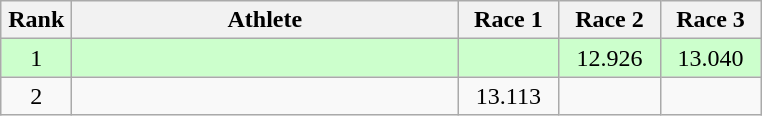<table class=wikitable style="text-align:center">
<tr>
<th width=40>Rank</th>
<th width=250>Athlete</th>
<th width=60>Race 1</th>
<th width=60>Race 2</th>
<th width=60>Race 3</th>
</tr>
<tr bgcolor=ccffcc>
<td>1</td>
<td align=left></td>
<td></td>
<td>12.926</td>
<td>13.040</td>
</tr>
<tr>
<td>2</td>
<td align=left></td>
<td>13.113</td>
<td></td>
<td></td>
</tr>
</table>
